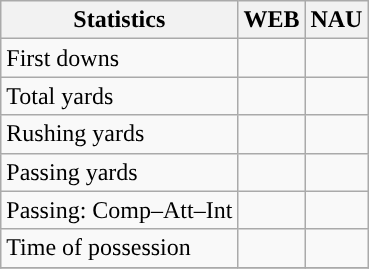<table class="wikitable" style="float: left;">
<tr>
<th>Statistics</th>
<th>WEB</th>
<th>NAU</th>
</tr>
<tr>
<td>First downs</td>
<td></td>
<td></td>
</tr>
<tr>
<td>Total yards</td>
<td></td>
<td></td>
</tr>
<tr>
<td>Rushing yards</td>
<td></td>
<td></td>
</tr>
<tr>
<td>Passing yards</td>
<td></td>
<td></td>
</tr>
<tr>
<td>Passing: Comp–Att–Int</td>
<td></td>
<td></td>
</tr>
<tr>
<td>Time of possession</td>
<td></td>
<td></td>
</tr>
<tr>
</tr>
</table>
